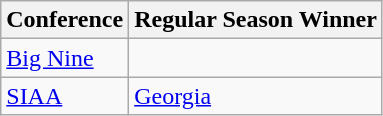<table class="wikitable">
<tr>
<th>Conference</th>
<th>Regular Season Winner</th>
</tr>
<tr>
<td><a href='#'>Big Nine</a></td>
<td></td>
</tr>
<tr>
<td><a href='#'>SIAA</a></td>
<td><a href='#'>Georgia</a></td>
</tr>
</table>
